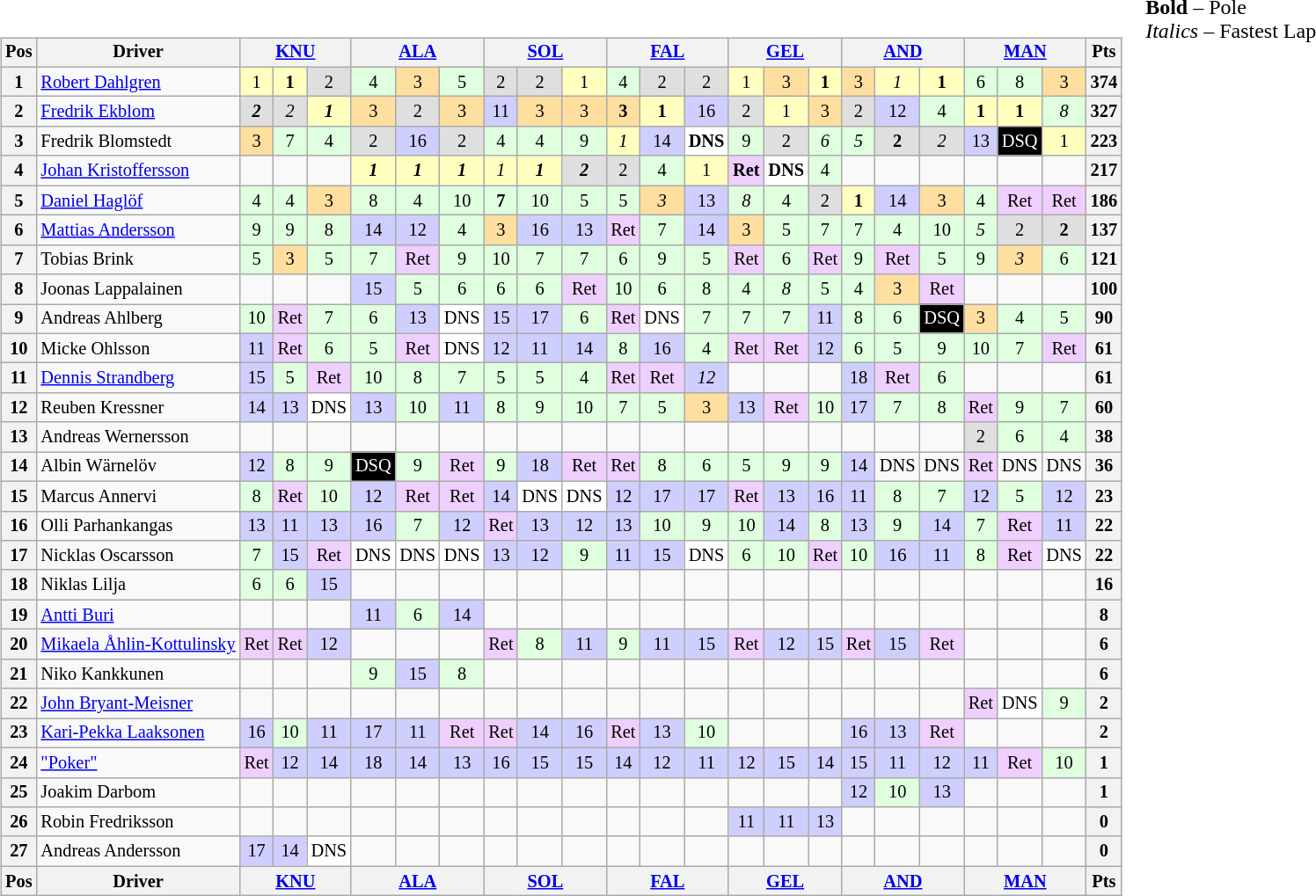<table>
<tr>
<td><br><table class="wikitable" style="font-size: 85%; text-align: center;">
<tr>
<th valign="middle">Pos</th>
<th valign="middle">Driver</th>
<th colspan="3"><a href='#'>KNU</a><br></th>
<th colspan="3"><a href='#'>ALA</a><br></th>
<th colspan="3"><a href='#'>SOL</a><br></th>
<th colspan="3"><a href='#'>FAL</a><br></th>
<th colspan="3"><a href='#'>GEL</a><br></th>
<th colspan="3"><a href='#'>AND</a><br></th>
<th colspan="3"><a href='#'>MAN</a><br></th>
<th valign="middle">Pts</th>
</tr>
<tr>
<th>1</th>
<td align=left> <a href='#'>Robert Dahlgren</a></td>
<td style="background:#ffffbf;">1</td>
<td style="background:#ffffbf;"><strong>1</strong></td>
<td style="background:#dfdfdf;">2</td>
<td style="background:#dfffdf;">4</td>
<td style="background:#ffdf9f;">3</td>
<td style="background:#dfffdf;">5</td>
<td style="background:#dfdfdf;">2</td>
<td style="background:#dfdfdf;">2</td>
<td style="background:#ffffbf;">1</td>
<td style="background:#dfffdf;">4</td>
<td style="background:#dfdfdf;">2</td>
<td style="background:#dfdfdf;">2</td>
<td style="background:#ffffbf;">1</td>
<td style="background:#ffdf9f;">3</td>
<td style="background:#ffffbf;"><strong>1</strong></td>
<td style="background:#ffdf9f;">3</td>
<td style="background:#ffffbf;"><em>1</em></td>
<td style="background:#ffffbf;"><strong>1</strong></td>
<td style="background:#dfffdf;">6</td>
<td style="background:#dfffdf;">8</td>
<td style="background:#ffdf9f;">3</td>
<th>374</th>
</tr>
<tr>
<th>2</th>
<td align=left> <a href='#'>Fredrik Ekblom</a></td>
<td style="background:#dfdfdf;"><strong><em>2</em></strong></td>
<td style="background:#dfdfdf;"><em>2</em></td>
<td style="background:#ffffbf;"><strong><em>1</em></strong></td>
<td style="background:#ffdf9f;">3</td>
<td style="background:#dfdfdf;">2</td>
<td style="background:#ffdf9f;">3</td>
<td style="background:#cfcfff;">11</td>
<td style="background:#ffdf9f;">3</td>
<td style="background:#ffdf9f;">3</td>
<td style="background:#ffdf9f;"><strong>3</strong></td>
<td style="background:#ffffbf;"><strong>1</strong></td>
<td style="background:#cfcfff;">16</td>
<td style="background:#dfdfdf;">2</td>
<td style="background:#ffffbf;">1</td>
<td style="background:#ffdf9f;">3</td>
<td style="background:#dfdfdf;">2</td>
<td style="background:#cfcfff;">12</td>
<td style="background:#dfffdf;">4</td>
<td style="background:#ffffbf;"><strong>1</strong></td>
<td style="background:#ffffbf;"><strong>1</strong></td>
<td style="background:#dfffdf;"><em>8</em></td>
<th>327</th>
</tr>
<tr>
<th>3</th>
<td align=left> Fredrik Blomstedt</td>
<td style="background:#ffdf9f;">3</td>
<td style="background:#dfffdf;">7</td>
<td style="background:#dfffdf;">4</td>
<td style="background:#dfdfdf;">2</td>
<td style="background:#cfcfff;">16</td>
<td style="background:#dfdfdf;">2</td>
<td style="background:#dfffdf;">4</td>
<td style="background:#dfffdf;">4</td>
<td style="background:#dfffdf;">9</td>
<td style="background:#ffffbf;"><em>1</em></td>
<td style="background:#cfcfff;">14</td>
<td style="background:#ffffff;"><strong>DNS</strong></td>
<td style="background:#dfffdf;">9</td>
<td style="background:#dfdfdf;">2</td>
<td style="background:#dfffdf;"><em>6</em></td>
<td style="background:#dfffdf;"><em>5</em></td>
<td style="background:#dfdfdf;"><strong>2</strong></td>
<td style="background:#dfdfdf;"><em>2</em></td>
<td style="background:#cfcfff;">13</td>
<td style="background:#000000; color:white">DSQ</td>
<td style="background:#ffffbf;">1</td>
<th>223</th>
</tr>
<tr>
<th>4</th>
<td align=left> <a href='#'>Johan Kristoffersson</a></td>
<td></td>
<td></td>
<td></td>
<td style="background:#ffffbf;"><strong><em>1</em></strong></td>
<td style="background:#ffffbf;"><strong><em>1</em></strong></td>
<td style="background:#ffffbf;"><strong><em>1</em></strong></td>
<td style="background:#ffffbf;"><em>1</em></td>
<td style="background:#ffffbf;"><strong><em>1</em></strong></td>
<td style="background:#dfdfdf;"><strong><em>2</em></strong></td>
<td style="background:#dfdfdf;">2</td>
<td style="background:#dfffdf;">4</td>
<td style="background:#ffffbf;">1</td>
<td style="background:#efcfff;"><strong>Ret</strong></td>
<td style="background:#ffffff;"><strong>DNS</strong></td>
<td style="background:#dfffdf;">4</td>
<td></td>
<td></td>
<td></td>
<td></td>
<td></td>
<td></td>
<th>217</th>
</tr>
<tr>
<th>5</th>
<td align=left> <a href='#'>Daniel Haglöf</a></td>
<td style="background:#dfffdf;">4</td>
<td style="background:#dfffdf;">4</td>
<td style="background:#ffdf9f;">3</td>
<td style="background:#dfffdf;">8</td>
<td style="background:#dfffdf;">4</td>
<td style="background:#dfffdf;">10</td>
<td style="background:#dfffdf;"><strong>7</strong></td>
<td style="background:#dfffdf;">10</td>
<td style="background:#dfffdf;">5</td>
<td style="background:#dfffdf;">5</td>
<td style="background:#ffdf9f;"><em>3</em></td>
<td style="background:#cfcfff;">13</td>
<td style="background:#dfffdf;"><em>8</em></td>
<td style="background:#dfffdf;">4</td>
<td style="background:#dfdfdf;">2</td>
<td style="background:#ffffbf;"><strong>1</strong></td>
<td style="background:#cfcfff;">14</td>
<td style="background:#ffdf9f;">3</td>
<td style="background:#dfffdf;">4</td>
<td style="background:#efcfff;">Ret</td>
<td style="background:#efcfff;">Ret</td>
<th>186</th>
</tr>
<tr>
<th>6</th>
<td align=left> <a href='#'>Mattias Andersson</a></td>
<td style="background:#dfffdf;">9</td>
<td style="background:#dfffdf;">9</td>
<td style="background:#dfffdf;">8</td>
<td style="background:#cfcfff;">14</td>
<td style="background:#cfcfff;">12</td>
<td style="background:#dfffdf;">4</td>
<td style="background:#ffdf9f;">3</td>
<td style="background:#cfcfff;">16</td>
<td style="background:#cfcfff;">13</td>
<td style="background:#efcfff;">Ret</td>
<td style="background:#dfffdf;">7</td>
<td style="background:#cfcfff;">14</td>
<td style="background:#ffdf9f;">3</td>
<td style="background:#dfffdf;">5</td>
<td style="background:#dfffdf;">7</td>
<td style="background:#dfffdf;">7</td>
<td style="background:#dfffdf;">4</td>
<td style="background:#dfffdf;">10</td>
<td style="background:#dfffdf;"><em>5</em></td>
<td style="background:#dfdfdf;">2</td>
<td style="background:#dfdfdf;"><strong>2</strong></td>
<th>137</th>
</tr>
<tr>
<th>7</th>
<td align="left"> Tobias Brink</td>
<td style="background:#dfffdf;">5</td>
<td style="background:#ffdf9f;">3</td>
<td style="background:#dfffdf;">5</td>
<td style="background:#dfffdf;">7</td>
<td style="background:#efcfff;">Ret</td>
<td style="background:#dfffdf;">9</td>
<td style="background:#dfffdf;">10</td>
<td style="background:#dfffdf;">7</td>
<td style="background:#dfffdf;">7</td>
<td style="background:#dfffdf;">6</td>
<td style="background:#dfffdf;">9</td>
<td style="background:#dfffdf;">5</td>
<td style="background:#efcfff;">Ret</td>
<td style="background:#dfffdf;">6</td>
<td style="background:#efcfff;">Ret</td>
<td style="background:#dfffdf;">9</td>
<td style="background:#efcfff;">Ret</td>
<td style="background:#dfffdf;">5</td>
<td style="background:#dfffdf;">9</td>
<td style="background:#ffdf9f;"><em>3</em></td>
<td style="background:#dfffdf;">6</td>
<th>121</th>
</tr>
<tr>
<th>8</th>
<td align="left"> Joonas Lappalainen</td>
<td></td>
<td></td>
<td></td>
<td style="background:#cfcfff;">15</td>
<td style="background:#dfffdf;">5</td>
<td style="background:#dfffdf;">6</td>
<td style="background:#dfffdf;">6</td>
<td style="background:#dfffdf;">6</td>
<td style="background:#efcfff;">Ret</td>
<td style="background:#dfffdf;">10</td>
<td style="background:#dfffdf;">6</td>
<td style="background:#dfffdf;">8</td>
<td style="background:#dfffdf;">4</td>
<td style="background:#dfffdf;"><em>8</em></td>
<td style="background:#dfffdf;">5</td>
<td style="background:#dfffdf;">4</td>
<td style="background:#ffdf9f;">3</td>
<td style="background:#efcfff;">Ret</td>
<td></td>
<td></td>
<td></td>
<th>100</th>
</tr>
<tr>
<th>9</th>
<td align="left"> Andreas Ahlberg</td>
<td style="background:#dfffdf;">10</td>
<td style="background:#efcfff;">Ret</td>
<td style="background:#dfffdf;">7</td>
<td style="background:#dfffdf;">6</td>
<td style="background:#cfcfff;">13</td>
<td style="background:#ffffff;">DNS</td>
<td style="background:#cfcfff;">15</td>
<td style="background:#cfcfff;">17</td>
<td style="background:#dfffdf;">6</td>
<td style="background:#efcfff;">Ret</td>
<td style="background:#ffffff;">DNS</td>
<td style="background:#dfffdf;">7</td>
<td style="background:#dfffdf;">7</td>
<td style="background:#dfffdf;">7</td>
<td style="background:#cfcfff;">11</td>
<td style="background:#dfffdf;">8</td>
<td style="background:#dfffdf;">6</td>
<td style="background:#000000; color:white">DSQ</td>
<td style="background:#ffdf9f;">3</td>
<td style="background:#dfffdf;">4</td>
<td style="background:#dfffdf;">5</td>
<th>90</th>
</tr>
<tr>
<th>10</th>
<td align="left"> Micke Ohlsson</td>
<td style="background:#cfcfff;">11</td>
<td style="background:#efcfff;">Ret</td>
<td style="background:#dfffdf;">6</td>
<td style="background:#dfffdf;">5</td>
<td style="background:#efcfff;">Ret</td>
<td style="background:#ffffff;">DNS</td>
<td style="background:#cfcfff;">12</td>
<td style="background:#cfcfff;">11</td>
<td style="background:#cfcfff;">14</td>
<td style="background:#dfffdf;">8</td>
<td style="background:#cfcfff;">16</td>
<td style="background:#dfffdf;">4</td>
<td style="background:#efcfff;">Ret</td>
<td style="background:#efcfff;">Ret</td>
<td style="background:#cfcfff;">12</td>
<td style="background:#dfffdf;">6</td>
<td style="background:#dfffdf;">5</td>
<td style="background:#dfffdf;">9</td>
<td style="background:#dfffdf;">10</td>
<td style="background:#dfffdf;">7</td>
<td style="background:#efcfff;">Ret</td>
<th>61</th>
</tr>
<tr>
<th>11</th>
<td align=left> <a href='#'>Dennis Strandberg</a></td>
<td style="background:#cfcfff;">15</td>
<td style="background:#dfffdf;">5</td>
<td style="background:#efcfff;">Ret</td>
<td style="background:#dfffdf;">10</td>
<td style="background:#dfffdf;">8</td>
<td style="background:#dfffdf;">7</td>
<td style="background:#dfffdf;">5</td>
<td style="background:#dfffdf;">5</td>
<td style="background:#dfffdf;">4</td>
<td style="background:#efcfff;">Ret</td>
<td style="background:#efcfff;">Ret</td>
<td style="background:#cfcfff;"><em>12</em></td>
<td></td>
<td></td>
<td></td>
<td style="background:#cfcfff;">18</td>
<td style="background:#efcfff;">Ret</td>
<td style="background:#dfffdf;">6</td>
<td></td>
<td></td>
<td></td>
<th>61</th>
</tr>
<tr>
<th>12</th>
<td align="left"> Reuben Kressner</td>
<td style="background:#cfcfff;">14</td>
<td style="background:#cfcfff;">13</td>
<td style="background:#ffffff;">DNS</td>
<td style="background:#cfcfff;">13</td>
<td style="background:#dfffdf;">10</td>
<td style="background:#cfcfff;">11</td>
<td style="background:#dfffdf;">8</td>
<td style="background:#dfffdf;">9</td>
<td style="background:#dfffdf;">10</td>
<td style="background:#dfffdf;">7</td>
<td style="background:#dfffdf;">5</td>
<td style="background:#ffdf9f;">3</td>
<td style="background:#cfcfff;">13</td>
<td style="background:#efcfff;">Ret</td>
<td style="background:#dfffdf;">10</td>
<td style="background:#cfcfff;">17</td>
<td style="background:#dfffdf;">7</td>
<td style="background:#dfffdf;">8</td>
<td style="background:#efcfff;">Ret</td>
<td style="background:#dfffdf;">9</td>
<td style="background:#dfffdf;">7</td>
<th>60</th>
</tr>
<tr>
<th>13</th>
<td align=left> Andreas Wernersson</td>
<td></td>
<td></td>
<td></td>
<td></td>
<td></td>
<td></td>
<td></td>
<td></td>
<td></td>
<td></td>
<td></td>
<td></td>
<td></td>
<td></td>
<td></td>
<td></td>
<td></td>
<td></td>
<td style="background:#dfdfdf;">2</td>
<td style="background:#dfffdf;">6</td>
<td style="background:#dfffdf;">4</td>
<th>38</th>
</tr>
<tr>
<th>14</th>
<td align="left"> Albin Wärnelöv</td>
<td style="background:#cfcfff;">12</td>
<td style="background:#dfffdf;">8</td>
<td style="background:#dfffdf;">9</td>
<td style="background:#000000; color:white">DSQ</td>
<td style="background:#dfffdf;">9</td>
<td style="background:#efcfff;">Ret</td>
<td style="background:#dfffdf;">9</td>
<td style="background:#cfcfff;">18</td>
<td style="background:#efcfff;">Ret</td>
<td style="background:#efcfff;">Ret</td>
<td style="background:#dfffdf;">8</td>
<td style="background:#dfffdf;">6</td>
<td style="background:#dfffdf;">5</td>
<td style="background:#dfffdf;">9</td>
<td style="background:#dfffdf;">9</td>
<td style="background:#cfcfff;">14</td>
<td>DNS</td>
<td>DNS</td>
<td style="background:#efcfff;">Ret</td>
<td>DNS</td>
<td>DNS</td>
<th>36</th>
</tr>
<tr>
<th>15</th>
<td align=left> Marcus Annervi</td>
<td style="background:#dfffdf;">8</td>
<td style="background:#efcfff;">Ret</td>
<td style="background:#dfffdf;">10</td>
<td style="background:#cfcfff;">12</td>
<td style="background:#efcfff;">Ret</td>
<td style="background:#efcfff;">Ret</td>
<td style="background:#cfcfff;">14</td>
<td style="background:#ffffff;">DNS</td>
<td style="background:#ffffff;">DNS</td>
<td style="background:#cfcfff;">12</td>
<td style="background:#cfcfff;">17</td>
<td style="background:#cfcfff;">17</td>
<td style="background:#efcfff;">Ret</td>
<td style="background:#cfcfff;">13</td>
<td style="background:#cfcfff;">16</td>
<td style="background:#cfcfff;">11</td>
<td style="background:#dfffdf;">8</td>
<td style="background:#dfffdf;">7</td>
<td style="background:#cfcfff;">12</td>
<td style="background:#dfffdf;">5</td>
<td style="background:#cfcfff;">12</td>
<th>23</th>
</tr>
<tr>
<th>16</th>
<td align="left"> Olli Parhankangas</td>
<td style="background:#cfcfff;">13</td>
<td style="background:#cfcfff;">11</td>
<td style="background:#cfcfff;">13</td>
<td style="background:#cfcfff;">16</td>
<td style="background:#dfffdf;">7</td>
<td style="background:#cfcfff;">12</td>
<td style="background:#efcfff;">Ret</td>
<td style="background:#cfcfff;">13</td>
<td style="background:#cfcfff;">12</td>
<td style="background:#cfcfff;">13</td>
<td style="background:#dfffdf;">10</td>
<td style="background:#dfffdf;">9</td>
<td style="background:#dfffdf;">10</td>
<td style="background:#cfcfff;">14</td>
<td style="background:#dfffdf;">8</td>
<td style="background:#cfcfff;">13</td>
<td style="background:#dfffdf;">9</td>
<td style="background:#cfcfff;">14</td>
<td style="background:#dfffdf;">7</td>
<td style="background:#efcfff;">Ret</td>
<td style="background:#cfcfff;">11</td>
<th>22</th>
</tr>
<tr>
<th>17</th>
<td align=left> Nicklas Oscarsson</td>
<td style="background:#dfffdf;">7</td>
<td style="background:#cfcfff;">15</td>
<td style="background:#efcfff;">Ret</td>
<td style="background:#ffffff;">DNS</td>
<td style="background:#ffffff;">DNS</td>
<td style="background:#ffffff;">DNS</td>
<td style="background:#cfcfff;">13</td>
<td style="background:#cfcfff;">12</td>
<td style="background:#dfffdf;">9</td>
<td style="background:#cfcfff;">11</td>
<td style="background:#cfcfff;">15</td>
<td style="background:#ffffff;">DNS</td>
<td style="background:#dfffdf;">6</td>
<td style="background:#dfffdf;">10</td>
<td style="background:#efcfff;">Ret</td>
<td style="background:#dfffdf;">10</td>
<td style="background:#cfcfff;">16</td>
<td style="background:#cfcfff;">11</td>
<td style="background:#dfffdf;">8</td>
<td style="background:#efcfff;">Ret</td>
<td style="background:#ffffff;">DNS</td>
<th>22</th>
</tr>
<tr>
<th>18</th>
<td align="left"> Niklas Lilja</td>
<td style="background:#dfffdf;">6</td>
<td style="background:#dfffdf;">6</td>
<td style="background:#cfcfff;">15</td>
<td></td>
<td></td>
<td></td>
<td></td>
<td></td>
<td></td>
<td></td>
<td></td>
<td></td>
<td></td>
<td></td>
<td></td>
<td></td>
<td></td>
<td></td>
<td></td>
<td></td>
<td></td>
<th>16</th>
</tr>
<tr>
<th>19</th>
<td align=left> <a href='#'>Antti Buri</a></td>
<td></td>
<td></td>
<td></td>
<td style="background:#cfcfff;">11</td>
<td style="background:#dfffdf;">6</td>
<td style="background:#cfcfff;">14</td>
<td></td>
<td></td>
<td></td>
<td></td>
<td></td>
<td></td>
<td></td>
<td></td>
<td></td>
<td></td>
<td></td>
<td></td>
<td></td>
<td></td>
<td></td>
<th>8</th>
</tr>
<tr>
<th>20</th>
<td align=left> <a href='#'>Mikaela Åhlin-Kottulinsky</a></td>
<td style="background:#efcfff;">Ret</td>
<td style="background:#efcfff;">Ret</td>
<td style="background:#cfcfff;">12</td>
<td></td>
<td></td>
<td></td>
<td style="background:#efcfff;">Ret</td>
<td style="background:#dfffdf;">8</td>
<td style="background:#cfcfff;">11</td>
<td style="background:#dfffdf;">9</td>
<td style="background:#cfcfff;">11</td>
<td style="background:#cfcfff;">15</td>
<td style="background:#efcfff;">Ret</td>
<td style="background:#cfcfff;">12</td>
<td style="background:#cfcfff;">15</td>
<td style="background:#efcfff;">Ret</td>
<td style="background:#cfcfff;">15</td>
<td style="background:#efcfff;">Ret</td>
<td></td>
<td></td>
<td></td>
<th>6</th>
</tr>
<tr>
<th>21</th>
<td align=left> Niko Kankkunen</td>
<td></td>
<td></td>
<td></td>
<td style="background:#dfffdf;">9</td>
<td style="background:#cfcfff;">15</td>
<td style="background:#dfffdf;">8</td>
<td></td>
<td></td>
<td></td>
<td></td>
<td></td>
<td></td>
<td></td>
<td></td>
<td></td>
<td></td>
<td></td>
<td></td>
<td></td>
<td></td>
<td></td>
<th>6</th>
</tr>
<tr>
<th>22</th>
<td align=left> <a href='#'>John Bryant-Meisner</a></td>
<td></td>
<td></td>
<td></td>
<td></td>
<td></td>
<td></td>
<td></td>
<td></td>
<td></td>
<td></td>
<td></td>
<td></td>
<td></td>
<td></td>
<td></td>
<td></td>
<td></td>
<td></td>
<td style="background:#efcfff;">Ret</td>
<td style="background:#ffffff;">DNS</td>
<td style="background:#dfffdf;">9</td>
<th>2</th>
</tr>
<tr>
<th>23</th>
<td align=left> <a href='#'>Kari-Pekka Laaksonen</a></td>
<td style="background:#cfcfff;">16</td>
<td style="background:#dfffdf;">10</td>
<td style="background:#cfcfff;">11</td>
<td style="background:#cfcfff;">17</td>
<td style="background:#cfcfff;">11</td>
<td style="background:#efcfff;">Ret</td>
<td style="background:#efcfff;">Ret</td>
<td style="background:#cfcfff;">14</td>
<td style="background:#cfcfff;">16</td>
<td style="background:#efcfff;">Ret</td>
<td style="background:#cfcfff;">13</td>
<td style="background:#dfffdf;">10</td>
<td></td>
<td></td>
<td></td>
<td style="background:#cfcfff;">16</td>
<td style="background:#cfcfff;">13</td>
<td style="background:#efcfff;">Ret</td>
<td></td>
<td></td>
<td></td>
<th>2</th>
</tr>
<tr>
<th>24</th>
<td align="left"> <a href='#'>"Poker"</a></td>
<td style="background:#efcfff;">Ret</td>
<td style="background:#cfcfff;">12</td>
<td style="background:#cfcfff;">14</td>
<td style="background:#cfcfff;">18</td>
<td style="background:#cfcfff;">14</td>
<td style="background:#cfcfff;">13</td>
<td style="background:#cfcfff;">16</td>
<td style="background:#cfcfff;">15</td>
<td style="background:#cfcfff;">15</td>
<td style="background:#cfcfff;">14</td>
<td style="background:#cfcfff;">12</td>
<td style="background:#cfcfff;">11</td>
<td style="background:#cfcfff;">12</td>
<td style="background:#cfcfff;">15</td>
<td style="background:#cfcfff;">14</td>
<td style="background:#cfcfff;">15</td>
<td style="background:#cfcfff;">11</td>
<td style="background:#cfcfff;">12</td>
<td style="background:#cfcfff;">11</td>
<td style="background:#efcfff;">Ret</td>
<td style="background:#dfffdf;">10</td>
<th>1</th>
</tr>
<tr>
<th>25</th>
<td align="left"> Joakim Darbom</td>
<td></td>
<td></td>
<td></td>
<td></td>
<td></td>
<td></td>
<td></td>
<td></td>
<td></td>
<td></td>
<td></td>
<td></td>
<td></td>
<td></td>
<td></td>
<td style="background:#cfcfff;">12</td>
<td style="background:#dfffdf;">10</td>
<td style="background:#cfcfff;">13</td>
<td></td>
<td></td>
<td></td>
<th>1</th>
</tr>
<tr>
<th>26</th>
<td align="left"> Robin Fredriksson</td>
<td></td>
<td></td>
<td></td>
<td></td>
<td></td>
<td></td>
<td></td>
<td></td>
<td></td>
<td></td>
<td></td>
<td></td>
<td style="background:#cfcfff;">11</td>
<td style="background:#cfcfff;">11</td>
<td style="background:#cfcfff;">13</td>
<td></td>
<td></td>
<td></td>
<td></td>
<td></td>
<td></td>
<th>0</th>
</tr>
<tr>
<th>27</th>
<td align="left"> Andreas Andersson</td>
<td style="background:#cfcfff;">17</td>
<td style="background:#cfcfff;">14</td>
<td style="background:#ffffff;">DNS</td>
<td></td>
<td></td>
<td></td>
<td></td>
<td></td>
<td></td>
<td></td>
<td></td>
<td></td>
<td></td>
<td></td>
<td></td>
<td></td>
<td></td>
<td></td>
<td></td>
<td></td>
<td></td>
<th>0</th>
</tr>
<tr>
<th>Pos</th>
<th>Driver</th>
<th colspan="3"><a href='#'>KNU</a><br></th>
<th colspan="3"><a href='#'>ALA</a><br></th>
<th colspan="3"><a href='#'>SOL</a><br></th>
<th colspan="3"><a href='#'>FAL</a><br></th>
<th colspan="3"><a href='#'>GEL</a><br></th>
<th colspan="3"><a href='#'>AND</a><br></th>
<th colspan="3"><a href='#'>MAN</a><br></th>
<th>Pts</th>
</tr>
</table>
</td>
<td valign="top"><span><strong>Bold</strong> – Pole</span><br><span><em>Italics</em> – Fastest Lap</span></td>
</tr>
</table>
